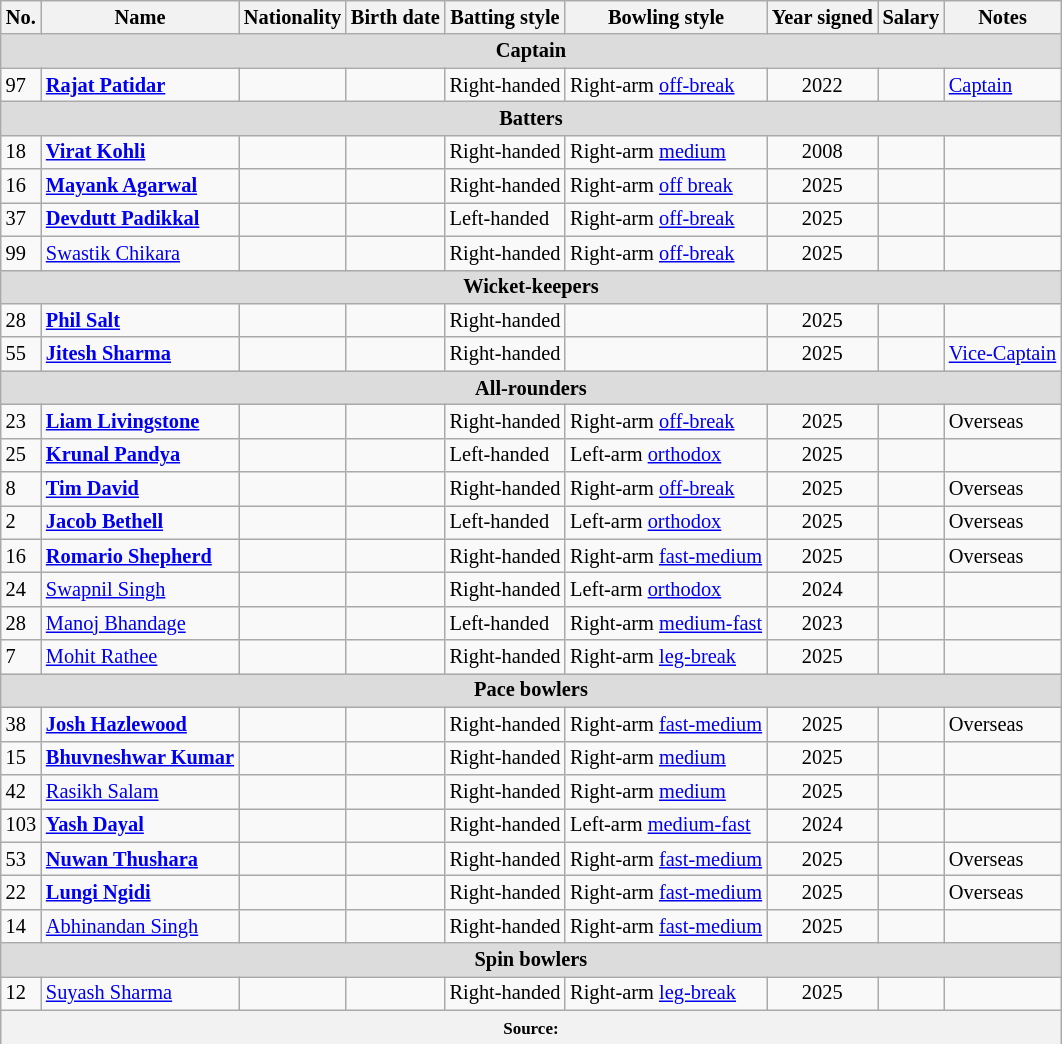<table class="wikitable" style="font-size:85%">
<tr>
<th>No.</th>
<th>Name</th>
<th>Nationality</th>
<th>Birth date</th>
<th>Batting style</th>
<th>Bowling style</th>
<th>Year signed</th>
<th>Salary</th>
<th>Notes</th>
</tr>
<tr>
<th colspan="9"  style="background:#dcdcdc; text-align:center;">Captain</th>
</tr>
<tr>
<td>97</td>
<td><strong><a href='#'>Rajat Patidar</a></strong></td>
<td></td>
<td></td>
<td>Right-handed</td>
<td>Right-arm <a href='#'>off-break</a></td>
<td style="text-align:center;">2022</td>
<td style="text-align:right;"></td>
<td><a href='#'>Captain</a></td>
</tr>
<tr>
<th colspan="9"  style="background:#dcdcdc; text-align:center;">Batters</th>
</tr>
<tr>
<td>18</td>
<td><strong><a href='#'>Virat Kohli</a></strong></td>
<td></td>
<td></td>
<td>Right-handed</td>
<td>Right-arm <a href='#'>medium</a></td>
<td style="text-align:center;">2008</td>
<td style="text-align:right;"></td>
<td></td>
</tr>
<tr>
<td>16</td>
<td><strong><a href='#'>Mayank Agarwal</a></strong></td>
<td></td>
<td></td>
<td>Right-handed</td>
<td>Right-arm <a href='#'>off break</a></td>
<td style="text-align:center;">2025</td>
<td style="text-align:right;"></td>
<td></td>
</tr>
<tr>
<td>37</td>
<td><strong><a href='#'>Devdutt Padikkal</a></strong></td>
<td></td>
<td></td>
<td>Left-handed</td>
<td>Right-arm <a href='#'>off-break</a></td>
<td style="text-align:center;">2025</td>
<td style="text-align:right;"></td>
<td></td>
</tr>
<tr>
<td>99</td>
<td><a href='#'>Swastik Chikara</a></td>
<td></td>
<td></td>
<td>Right-handed</td>
<td>Right-arm <a href='#'>off-break</a></td>
<td style="text-align:center;">2025</td>
<td style="text-align:right;"></td>
<td></td>
</tr>
<tr>
<th colspan="9"  style="background:#dcdcdc; text-align:center;">Wicket-keepers</th>
</tr>
<tr>
<td>28</td>
<td><strong><a href='#'>Phil Salt</a></strong></td>
<td></td>
<td></td>
<td>Right-handed</td>
<td></td>
<td style="text-align:center;">2025</td>
<td style="text-align:right;"></td>
<td></td>
</tr>
<tr>
<td>55</td>
<td><strong><a href='#'>Jitesh Sharma</a></strong></td>
<td></td>
<td></td>
<td>Right-handed</td>
<td></td>
<td style="text-align:center;">2025</td>
<td style="text-align:right;"></td>
<td><a href='#'>Vice-Captain</a></td>
</tr>
<tr>
<th colspan="9"  style="background:#dcdcdc; text-align:center;">All-rounders</th>
</tr>
<tr>
<td>23</td>
<td><strong><a href='#'>Liam Livingstone</a></strong></td>
<td></td>
<td></td>
<td>Right-handed</td>
<td>Right-arm <a href='#'>off-break</a></td>
<td style="text-align:center;">2025</td>
<td style="text-align:right;"></td>
<td>Overseas</td>
</tr>
<tr>
<td>25</td>
<td><strong><a href='#'>Krunal Pandya</a></strong></td>
<td></td>
<td></td>
<td>Left-handed</td>
<td>Left-arm <a href='#'>orthodox</a></td>
<td style="text-align:center;">2025</td>
<td style="text-align:right;"></td>
<td></td>
</tr>
<tr>
<td>8</td>
<td><strong><a href='#'>Tim David</a></strong></td>
<td></td>
<td></td>
<td>Right-handed</td>
<td>Right-arm <a href='#'>off-break</a></td>
<td style="text-align:center;">2025</td>
<td style="text-align:right;"></td>
<td>Overseas</td>
</tr>
<tr>
<td>2</td>
<td><strong><a href='#'>Jacob Bethell</a></strong></td>
<td></td>
<td></td>
<td>Left-handed</td>
<td>Left-arm <a href='#'>orthodox</a></td>
<td style="text-align:center;">2025</td>
<td style="text-align:right;"></td>
<td>Overseas</td>
</tr>
<tr>
<td>16</td>
<td><strong><a href='#'>Romario Shepherd</a></strong></td>
<td></td>
<td></td>
<td>Right-handed</td>
<td>Right-arm <a href='#'>fast-medium</a></td>
<td style="text-align:center;">2025</td>
<td style="text-align:right;"></td>
<td>Overseas</td>
</tr>
<tr>
<td>24</td>
<td><a href='#'>Swapnil Singh</a></td>
<td></td>
<td></td>
<td>Right-handed</td>
<td>Left-arm <a href='#'>orthodox</a></td>
<td style="text-align:center;">2024</td>
<td style="text-align:right;"></td>
<td></td>
</tr>
<tr>
<td>28</td>
<td><a href='#'>Manoj Bhandage</a></td>
<td></td>
<td></td>
<td>Left-handed</td>
<td>Right-arm <a href='#'>medium-fast</a></td>
<td style="text-align:center;">2023</td>
<td style="text-align:right;"></td>
<td></td>
</tr>
<tr>
<td>7</td>
<td><a href='#'>Mohit Rathee</a></td>
<td></td>
<td></td>
<td>Right-handed</td>
<td>Right-arm <a href='#'>leg-break</a></td>
<td style="text-align:center;">2025</td>
<td style="text-align:right;"></td>
<td></td>
</tr>
<tr>
<th colspan="9"  style="background:#dcdcdc; text-align:center;">Pace bowlers</th>
</tr>
<tr>
<td>38</td>
<td><strong><a href='#'>Josh Hazlewood</a></strong></td>
<td></td>
<td></td>
<td>Right-handed</td>
<td>Right-arm <a href='#'>fast-medium</a></td>
<td style=text-align:center;">2025</td>
<td style="text-align:right;"></td>
<td>Overseas</td>
</tr>
<tr>
<td>15</td>
<td><strong> <a href='#'>Bhuvneshwar Kumar</a> </strong></td>
<td></td>
<td></td>
<td>Right-handed</td>
<td>Right-arm <a href='#'>medium</a></td>
<td style="text-align:center;">2025</td>
<td style="text-align:right;"></td>
<td></td>
</tr>
<tr>
<td>42</td>
<td><a href='#'>Rasikh Salam</a></td>
<td></td>
<td></td>
<td>Right-handed</td>
<td>Right-arm <a href='#'>medium</a></td>
<td style="text-align:center;">2025</td>
<td style="text-align:right;"></td>
<td></td>
</tr>
<tr>
<td>103</td>
<td><strong><a href='#'>Yash Dayal</a></strong></td>
<td></td>
<td></td>
<td>Right-handed</td>
<td>Left-arm <a href='#'>medium-fast</a></td>
<td style="text-align:center;">2024</td>
<td style="text-align:right;"></td>
<td></td>
</tr>
<tr>
<td>53</td>
<td><strong><a href='#'>Nuwan Thushara</a></strong></td>
<td></td>
<td></td>
<td>Right-handed</td>
<td>Right-arm <a href='#'>fast-medium</a></td>
<td style="text-align:center;">2025</td>
<td style="text-align:right;"></td>
<td>Overseas</td>
</tr>
<tr>
<td>22</td>
<td><strong><a href='#'>Lungi Ngidi</a></strong></td>
<td></td>
<td></td>
<td>Right-handed</td>
<td>Right-arm <a href='#'>fast-medium</a></td>
<td style="text-align:center;">2025</td>
<td style="text-align:right;"></td>
<td>Overseas</td>
</tr>
<tr>
<td>14</td>
<td><a href='#'>Abhinandan Singh</a></td>
<td></td>
<td></td>
<td>Right-handed</td>
<td>Right-arm <a href='#'>fast-medium</a></td>
<td style="text-align:center;">2025</td>
<td style="text-align:right;"></td>
<td></td>
</tr>
<tr>
<th colspan="9"  style="background:#dcdcdc; text-align:center;">Spin bowlers</th>
</tr>
<tr>
<td>12</td>
<td><a href='#'>Suyash Sharma</a></td>
<td></td>
<td></td>
<td>Right-handed</td>
<td>Right-arm <a href='#'>leg-break</a></td>
<td style="text-align:center;">2025</td>
<td style="text-align:right;"></td>
<td></td>
</tr>
<tr>
<th colspan="9" style="text-align:center;"><small>Source: </small></th>
</tr>
</table>
